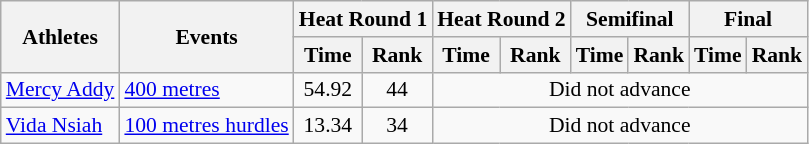<table class=wikitable style=font-size:90%>
<tr>
<th rowspan=2>Athletes</th>
<th rowspan=2>Events</th>
<th colspan=2>Heat Round 1</th>
<th colspan=2>Heat Round 2</th>
<th colspan=2>Semifinal</th>
<th colspan=2>Final</th>
</tr>
<tr>
<th>Time</th>
<th>Rank</th>
<th>Time</th>
<th>Rank</th>
<th>Time</th>
<th>Rank</th>
<th>Time</th>
<th>Rank</th>
</tr>
<tr>
<td><a href='#'>Mercy Addy</a></td>
<td><a href='#'>400 metres</a></td>
<td align=center>54.92</td>
<td align=center>44</td>
<td align=center colspan=6>Did not advance</td>
</tr>
<tr>
<td><a href='#'>Vida Nsiah</a></td>
<td><a href='#'>100 metres hurdles</a></td>
<td align=center>13.34</td>
<td align=center>34</td>
<td align=center colspan=6>Did not advance</td>
</tr>
</table>
